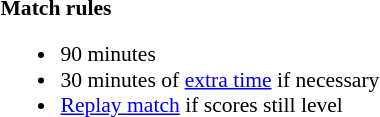<table width=100% style="font-size: 90%">
<tr>
<td width=50% valign=top><br><strong>Match rules</strong><ul><li>90 minutes</li><li>30 minutes of <a href='#'>extra time</a> if necessary</li><li><a href='#'>Replay match</a> if scores still level</li></ul></td>
</tr>
</table>
